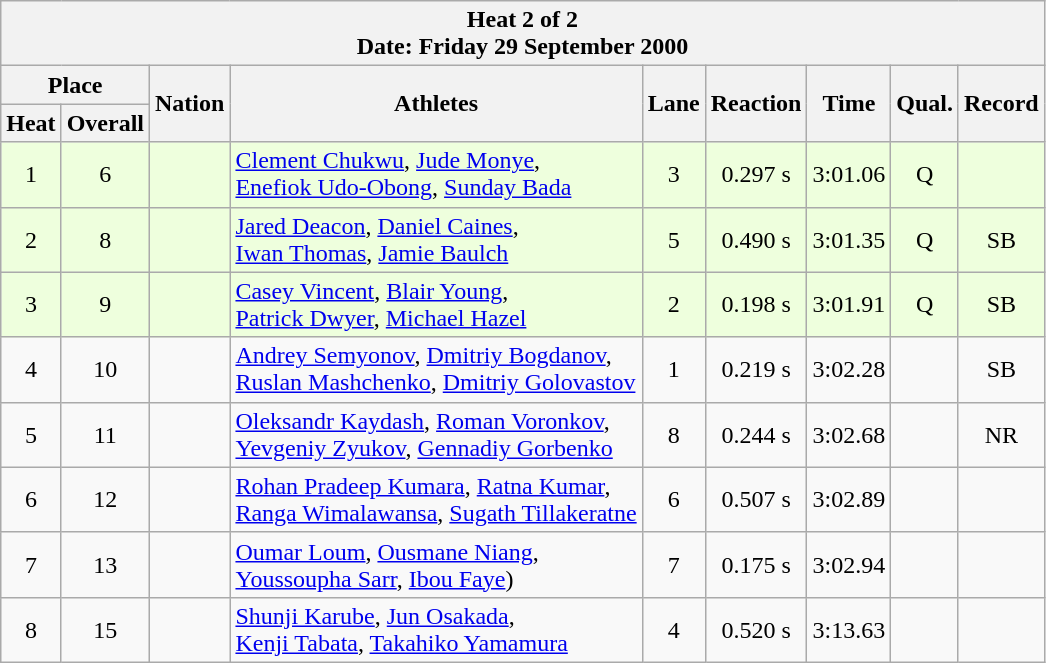<table class="wikitable sortable">
<tr>
<th colspan=9>Heat 2 of 2 <br> Date: Friday 29 September 2000</th>
</tr>
<tr>
<th colspan=2>Place</th>
<th rowspan=2>Nation</th>
<th rowspan=2>Athletes</th>
<th rowspan=2>Lane</th>
<th rowspan=2>Reaction</th>
<th rowspan=2>Time</th>
<th rowspan=2>Qual.</th>
<th rowspan=2>Record</th>
</tr>
<tr>
<th>Heat</th>
<th>Overall</th>
</tr>
<tr bgcolor = "eeffdd">
<td align="center">1</td>
<td align="center">6</td>
<td align="left"></td>
<td align="left"><a href='#'>Clement Chukwu</a>, <a href='#'>Jude Monye</a>, <br> <a href='#'>Enefiok Udo-Obong</a>, <a href='#'>Sunday Bada</a></td>
<td align="center">3</td>
<td align="center">0.297 s</td>
<td align="center">3:01.06</td>
<td align="center">Q</td>
<td align="center"></td>
</tr>
<tr bgcolor = "eeffdd">
<td align="center">2</td>
<td align="center">8</td>
<td align="left"></td>
<td align="left"><a href='#'>Jared Deacon</a>, <a href='#'>Daniel Caines</a>, <br> <a href='#'>Iwan Thomas</a>, <a href='#'>Jamie Baulch</a></td>
<td align="center">5</td>
<td align="center">0.490 s</td>
<td align="center">3:01.35</td>
<td align="center">Q</td>
<td align="center">SB</td>
</tr>
<tr bgcolor = "eeffdd">
<td align="center">3</td>
<td align="center">9</td>
<td align="left"></td>
<td align="left"><a href='#'>Casey Vincent</a>, <a href='#'>Blair Young</a>, <br> <a href='#'>Patrick Dwyer</a>, <a href='#'>Michael Hazel</a></td>
<td align="center">2</td>
<td align="center">0.198 s</td>
<td align="center">3:01.91</td>
<td align="center">Q</td>
<td align ="center">SB</td>
</tr>
<tr>
<td align="center">4</td>
<td align="center">10</td>
<td align="left"></td>
<td align="left"><a href='#'>Andrey Semyonov</a>, <a href='#'>Dmitriy Bogdanov</a>, <br> <a href='#'>Ruslan Mashchenko</a>, <a href='#'>Dmitriy Golovastov</a></td>
<td align="center">1</td>
<td align="center">0.219 s</td>
<td align="center">3:02.28</td>
<td align="center"></td>
<td align="center">SB</td>
</tr>
<tr>
<td align="center">5</td>
<td align="center">11</td>
<td align="left"></td>
<td align="left"><a href='#'>Oleksandr Kaydash</a>, <a href='#'>Roman Voronkov</a>, <br> <a href='#'>Yevgeniy Zyukov</a>, <a href='#'>Gennadiy Gorbenko</a></td>
<td align="center">8</td>
<td align="center">0.244 s</td>
<td align="center">3:02.68</td>
<td align="center"></td>
<td align="center">NR</td>
</tr>
<tr>
<td align="center">6</td>
<td align="center">12</td>
<td align="left"></td>
<td align="left"><a href='#'>Rohan Pradeep Kumara</a>, <a href='#'>Ratna Kumar</a>, <br> <a href='#'>Ranga Wimalawansa</a>, <a href='#'>Sugath Tillakeratne</a></td>
<td align="center">6</td>
<td align="center">0.507 s</td>
<td align="center">3:02.89</td>
<td align="center"></td>
<td align="center"></td>
</tr>
<tr>
<td align="center">7</td>
<td align="center">13</td>
<td align="left"></td>
<td align="left"><a href='#'>Oumar Loum</a>, <a href='#'>Ousmane Niang</a>, <br> <a href='#'>Youssoupha Sarr</a>, <a href='#'>Ibou Faye</a>)</td>
<td align="center">7</td>
<td align="center">0.175 s</td>
<td align="center">3:02.94</td>
<td align="center"></td>
<td align="center"></td>
</tr>
<tr>
<td align="center">8</td>
<td align="center">15</td>
<td align="left"></td>
<td align="left"><a href='#'>Shunji Karube</a>, <a href='#'>Jun Osakada</a>, <br> <a href='#'>Kenji Tabata</a>, <a href='#'>Takahiko Yamamura</a></td>
<td align="center">4</td>
<td align="center">0.520 s</td>
<td align="center">3:13.63</td>
<td align="center"></td>
<td align="center"></td>
</tr>
</table>
